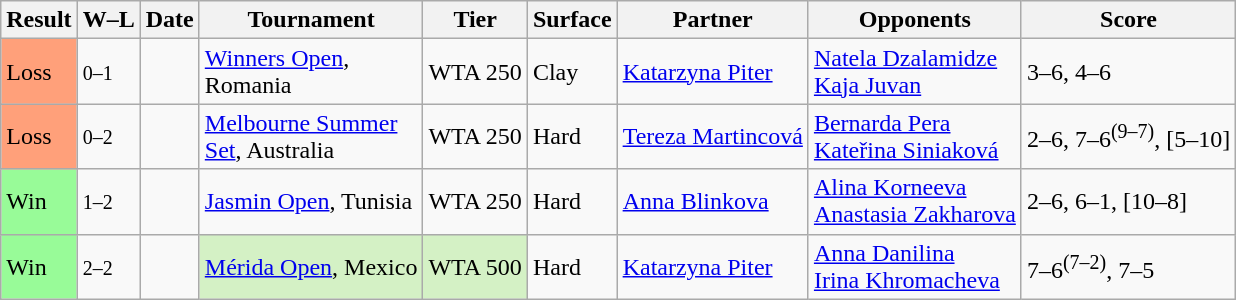<table class="sortable wikitable">
<tr>
<th>Result</th>
<th class="unsortable">W–L</th>
<th>Date</th>
<th>Tournament</th>
<th>Tier</th>
<th>Surface</th>
<th>Partner</th>
<th>Opponents</th>
<th class="unsortable">Score</th>
</tr>
<tr>
<td bgcolor=ffa07a>Loss</td>
<td><small>0–1</small></td>
<td><a href='#'></a></td>
<td><a href='#'>Winners Open</a>, <br>Romania</td>
<td>WTA 250</td>
<td>Clay</td>
<td> <a href='#'>Katarzyna Piter</a></td>
<td> <a href='#'>Natela Dzalamidze</a> <br>  <a href='#'>Kaja Juvan</a></td>
<td>3–6, 4–6</td>
</tr>
<tr>
<td bgcolor=ffa07a>Loss</td>
<td><small>0–2</small></td>
<td><a href='#'></a></td>
<td><a href='#'>Melbourne Summer <br>Set</a>, Australia</td>
<td>WTA 250</td>
<td>Hard</td>
<td> <a href='#'>Tereza Martincová</a></td>
<td> <a href='#'>Bernarda Pera</a> <br>  <a href='#'>Kateřina Siniaková</a></td>
<td>2–6, 7–6<sup>(9–7)</sup>, [5–10]</td>
</tr>
<tr>
<td bgcolor=98FB98>Win</td>
<td><small>1–2</small></td>
<td><a href='#'></a></td>
<td><a href='#'>Jasmin Open</a>, Tunisia</td>
<td>WTA 250</td>
<td>Hard</td>
<td> <a href='#'>Anna Blinkova</a></td>
<td> <a href='#'>Alina Korneeva</a> <br>  <a href='#'>Anastasia Zakharova</a></td>
<td>2–6, 6–1, [10–8]</td>
</tr>
<tr>
<td bgcolor=98FB98>Win</td>
<td><small>2–2</small></td>
<td><a href='#'></a></td>
<td style="background:#d4f1c5"><a href='#'>Mérida Open</a>, Mexico</td>
<td style="background:#d4f1c5">WTA 500</td>
<td>Hard</td>
<td> <a href='#'>Katarzyna Piter</a></td>
<td> <a href='#'>Anna Danilina</a> <br>  <a href='#'>Irina Khromacheva</a></td>
<td>7–6<sup>(7–2)</sup>, 7–5</td>
</tr>
</table>
